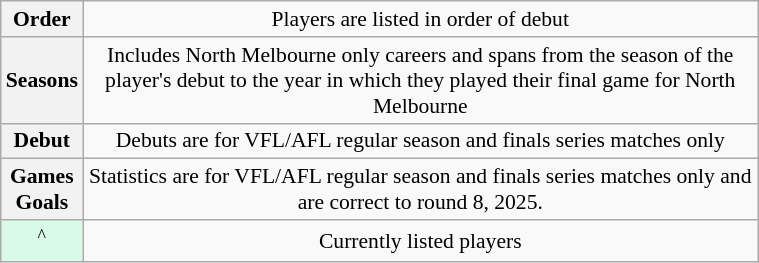<table class="wikitable plainrowheaders"  style="font-size:90%; text-align:center; width:40%;">
<tr>
<th scope="row" style="text-align:center;">Order</th>
<td>Players are listed in order of debut</td>
</tr>
<tr>
<th scope="row" style="text-align:center;">Seasons</th>
<td>Includes North Melbourne only careers and spans from the season of the player's debut to the year in which they played their final game for North Melbourne</td>
</tr>
<tr>
<th scope="row" style="text-align:center;">Debut</th>
<td>Debuts are for VFL/AFL regular season and finals series matches only</td>
</tr>
<tr>
<th scope="row" style="text-align:center;">Games<br>Goals</th>
<td>Statistics are for VFL/AFL regular season and finals series matches only and are correct to round 8, 2025.</td>
</tr>
<tr>
<td scope="row" style="text-align:center; background:#D9F9E9;"><sup>^</sup></td>
<td>Currently listed players</td>
</tr>
</table>
